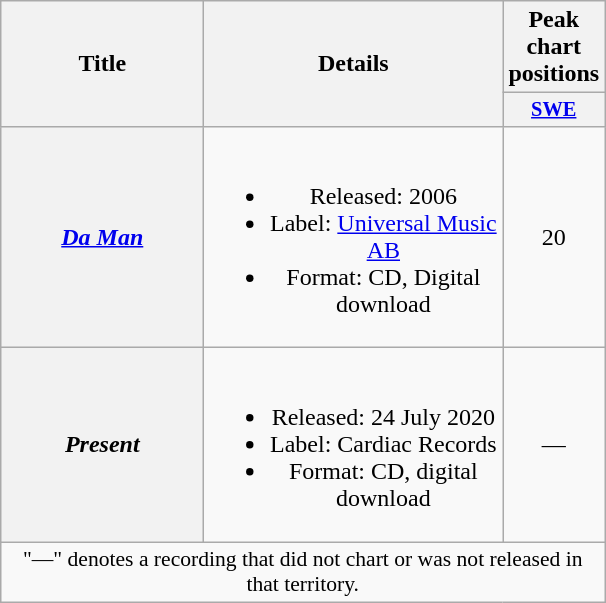<table class="wikitable plainrowheaders" style="text-align:center;">
<tr>
<th scope="col" rowspan="2" style="width:8em;">Title</th>
<th scope="col" rowspan="2" style="width:12em;">Details</th>
<th scope="col">Peak chart positions</th>
</tr>
<tr>
<th scope="col" style="width:3em;font-size:85%;"><a href='#'>SWE</a><br></th>
</tr>
<tr>
<th scope="row"><em><a href='#'>Da Man</a></em></th>
<td><br><ul><li>Released: 2006</li><li>Label: <a href='#'>Universal Music AB</a></li><li>Format: CD, Digital download</li></ul></td>
<td>20</td>
</tr>
<tr>
<th scope="row"><em>Present</em></th>
<td><br><ul><li>Released: 24 July 2020</li><li>Label: Cardiac Records</li><li>Format: CD, digital download</li></ul></td>
<td>—</td>
</tr>
<tr>
<td colspan="3" style="font-size:90%">"—" denotes a recording that did not chart or was not released in that territory.</td>
</tr>
</table>
